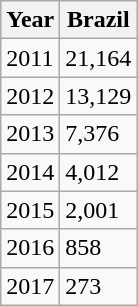<table class="wikitable">
<tr>
<th>Year</th>
<th>Brazil</th>
</tr>
<tr>
<td>2011</td>
<td>21,164</td>
</tr>
<tr>
<td>2012</td>
<td>13,129</td>
</tr>
<tr>
<td>2013</td>
<td>7,376</td>
</tr>
<tr>
<td>2014</td>
<td>4,012</td>
</tr>
<tr>
<td>2015</td>
<td>2,001</td>
</tr>
<tr>
<td>2016</td>
<td>858</td>
</tr>
<tr>
<td>2017</td>
<td>273</td>
</tr>
</table>
